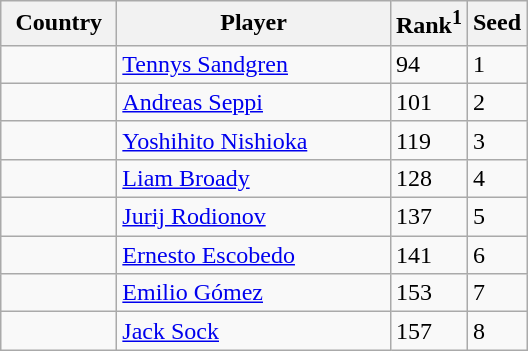<table class="sortable wikitable">
<tr>
<th width="70">Country</th>
<th width="175">Player</th>
<th>Rank<sup>1</sup></th>
<th>Seed</th>
</tr>
<tr>
<td></td>
<td><a href='#'>Tennys Sandgren</a></td>
<td>94</td>
<td>1</td>
</tr>
<tr>
<td></td>
<td><a href='#'>Andreas Seppi</a></td>
<td>101</td>
<td>2</td>
</tr>
<tr>
<td></td>
<td><a href='#'>Yoshihito Nishioka</a></td>
<td>119</td>
<td>3</td>
</tr>
<tr>
<td></td>
<td><a href='#'>Liam Broady</a></td>
<td>128</td>
<td>4</td>
</tr>
<tr>
<td></td>
<td><a href='#'>Jurij Rodionov</a></td>
<td>137</td>
<td>5</td>
</tr>
<tr>
<td></td>
<td><a href='#'>Ernesto Escobedo</a></td>
<td>141</td>
<td>6</td>
</tr>
<tr>
<td></td>
<td><a href='#'>Emilio Gómez</a></td>
<td>153</td>
<td>7</td>
</tr>
<tr>
<td></td>
<td><a href='#'>Jack Sock</a></td>
<td>157</td>
<td>8</td>
</tr>
</table>
